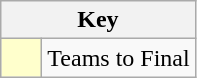<table class="wikitable" style="text-align: center;">
<tr>
<th colspan=2>Key</th>
</tr>
<tr>
<td style="background:#ffffcc; width:20px;"></td>
<td align=left>Teams to Final</td>
</tr>
</table>
